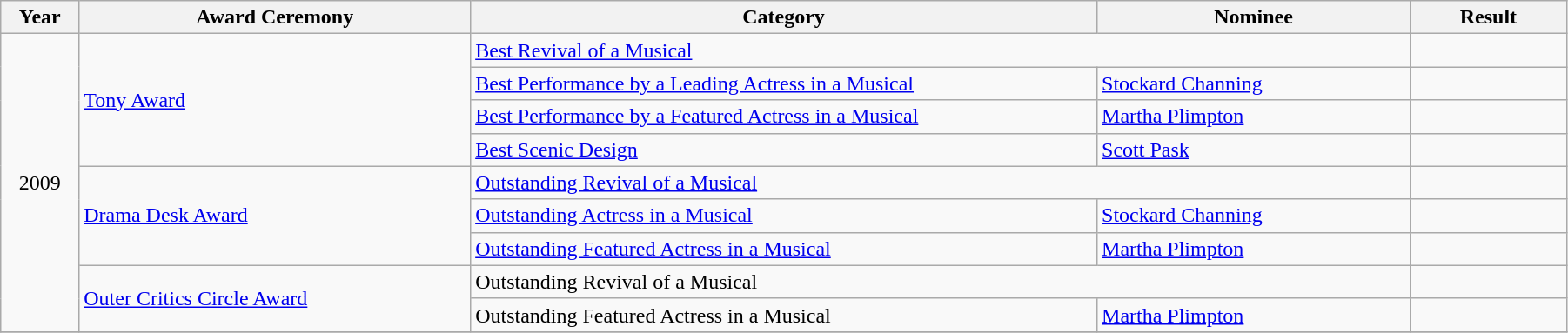<table class="wikitable" width="95%">
<tr>
<th width="5%">Year</th>
<th width="25%">Award Ceremony</th>
<th width="40%">Category</th>
<th width="20%">Nominee</th>
<th width="10%">Result</th>
</tr>
<tr>
<td rowspan="9" align="center">2009</td>
<td rowspan="4"><a href='#'>Tony Award</a></td>
<td colspan="2"><a href='#'>Best Revival of a Musical</a></td>
<td></td>
</tr>
<tr>
<td><a href='#'>Best Performance by a Leading Actress in a Musical</a></td>
<td><a href='#'>Stockard Channing</a></td>
<td></td>
</tr>
<tr>
<td><a href='#'>Best Performance by a Featured Actress in a Musical</a></td>
<td><a href='#'>Martha Plimpton</a></td>
<td></td>
</tr>
<tr>
<td><a href='#'>Best Scenic Design</a></td>
<td><a href='#'>Scott Pask</a></td>
<td></td>
</tr>
<tr>
<td rowspan="3"><a href='#'>Drama Desk Award</a></td>
<td colspan="2"><a href='#'>Outstanding Revival of a Musical</a></td>
<td></td>
</tr>
<tr>
<td><a href='#'>Outstanding Actress in a Musical</a></td>
<td><a href='#'>Stockard Channing</a></td>
<td></td>
</tr>
<tr>
<td><a href='#'>Outstanding Featured Actress in a Musical</a></td>
<td><a href='#'>Martha Plimpton</a></td>
<td></td>
</tr>
<tr>
<td rowspan="2"><a href='#'>Outer Critics Circle Award</a></td>
<td colspan="2">Outstanding Revival of a Musical</td>
<td></td>
</tr>
<tr>
<td>Outstanding Featured Actress in a Musical</td>
<td><a href='#'>Martha Plimpton</a></td>
<td></td>
</tr>
<tr>
</tr>
</table>
